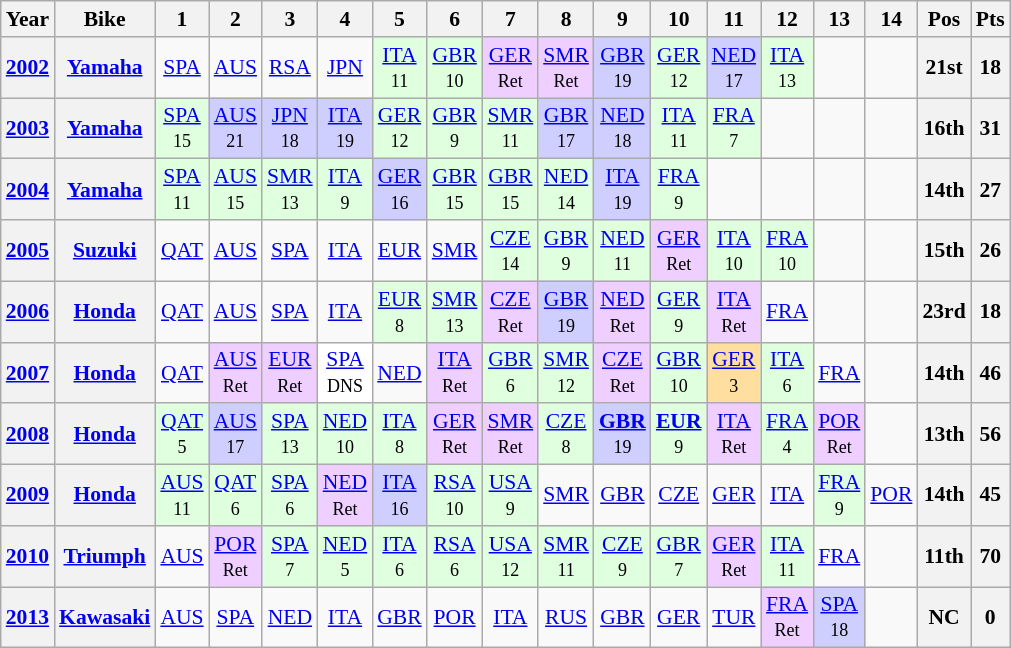<table class="wikitable" style="text-align:center; font-size:90%">
<tr>
<th>Year</th>
<th>Bike</th>
<th>1</th>
<th>2</th>
<th>3</th>
<th>4</th>
<th>5</th>
<th>6</th>
<th>7</th>
<th>8</th>
<th>9</th>
<th>10</th>
<th>11</th>
<th>12</th>
<th>13</th>
<th>14</th>
<th>Pos</th>
<th>Pts</th>
</tr>
<tr>
<th><a href='#'>2002</a></th>
<th><a href='#'>Yamaha</a></th>
<td><a href='#'>SPA</a></td>
<td><a href='#'>AUS</a></td>
<td><a href='#'>RSA</a></td>
<td><a href='#'>JPN</a></td>
<td style="background:#DFFFDF;"><a href='#'>ITA</a><br><small>11</small></td>
<td style="background:#DFFFDF;"><a href='#'>GBR</a><br><small>10</small></td>
<td style="background:#EFCFFF;"><a href='#'>GER</a><br><small>Ret</small></td>
<td style="background:#EFCFFF;"><a href='#'>SMR</a><br><small>Ret</small></td>
<td style="background:#CFCFFF;"><a href='#'>GBR</a><br><small>19</small></td>
<td style="background:#DFFFDF;"><a href='#'>GER</a><br><small>12</small></td>
<td style="background:#CFCFFF;"><a href='#'>NED</a><br><small>17</small></td>
<td style="background:#DFFFDF;"><a href='#'>ITA</a><br><small>13</small></td>
<td></td>
<td></td>
<th>21st</th>
<th>18</th>
</tr>
<tr>
<th><a href='#'>2003</a></th>
<th><a href='#'>Yamaha</a></th>
<td style="background:#DFFFDF;"><a href='#'>SPA</a><br><small>15</small></td>
<td style="background:#CFCFFF;"><a href='#'>AUS</a><br><small>21</small></td>
<td style="background:#CFCFFF;"><a href='#'>JPN</a><br><small>18</small></td>
<td style="background:#CFCFFF;"><a href='#'>ITA</a><br><small>19</small></td>
<td style="background:#DFFFDF;"><a href='#'>GER</a><br><small>12</small></td>
<td style="background:#DFFFDF;"><a href='#'>GBR</a><br><small>9</small></td>
<td style="background:#DFFFDF;"><a href='#'>SMR</a><br><small>11</small></td>
<td style="background:#CFCFFF;"><a href='#'>GBR</a><br><small>17</small></td>
<td style="background:#CFCFFF;"><a href='#'>NED</a><br><small>18</small></td>
<td style="background:#DFFFDF;"><a href='#'>ITA</a><br><small>11</small></td>
<td style="background:#DFFFDF;"><a href='#'>FRA</a><br><small>7</small></td>
<td></td>
<td></td>
<td></td>
<th>16th</th>
<th>31</th>
</tr>
<tr>
<th><a href='#'>2004</a></th>
<th><a href='#'>Yamaha</a></th>
<td style="background:#DFFFDF;"><a href='#'>SPA</a><br><small>11</small></td>
<td style="background:#DFFFDF;"><a href='#'>AUS</a><br><small>15</small></td>
<td style="background:#DFFFDF;"><a href='#'>SMR</a><br><small>13</small></td>
<td style="background:#DFFFDF;"><a href='#'>ITA</a><br><small>9</small></td>
<td style="background:#CFCFFF;"><a href='#'>GER</a><br><small>16</small></td>
<td style="background:#DFFFDF;"><a href='#'>GBR</a><br><small>15</small></td>
<td style="background:#DFFFDF;"><a href='#'>GBR</a><br><small>15</small></td>
<td style="background:#DFFFDF;"><a href='#'>NED</a><br><small>14</small></td>
<td style="background:#CFCFFF;"><a href='#'>ITA</a><br><small>19</small></td>
<td style="background:#DFFFDF;"><a href='#'>FRA</a><br><small>9</small></td>
<td></td>
<td></td>
<td></td>
<td></td>
<th>14th</th>
<th>27</th>
</tr>
<tr>
<th><a href='#'>2005</a></th>
<th><a href='#'>Suzuki</a></th>
<td><a href='#'>QAT</a></td>
<td><a href='#'>AUS</a></td>
<td><a href='#'>SPA</a></td>
<td><a href='#'>ITA</a></td>
<td><a href='#'>EUR</a></td>
<td><a href='#'>SMR</a></td>
<td style="background:#DFFFDF;"><a href='#'>CZE</a><br><small>14</small></td>
<td style="background:#DFFFDF;"><a href='#'>GBR</a><br><small>9</small></td>
<td style="background:#DFFFDF;"><a href='#'>NED</a><br><small>11</small></td>
<td style="background:#EFCFFF;"><a href='#'>GER</a><br><small>Ret</small></td>
<td style="background:#DFFFDF;"><a href='#'>ITA</a><br><small>10</small></td>
<td style="background:#DFFFDF;"><a href='#'>FRA</a><br><small>10</small></td>
<td></td>
<td></td>
<th>15th</th>
<th>26</th>
</tr>
<tr>
<th><a href='#'>2006</a></th>
<th><a href='#'>Honda</a></th>
<td><a href='#'>QAT</a></td>
<td><a href='#'>AUS</a></td>
<td><a href='#'>SPA</a></td>
<td><a href='#'>ITA</a></td>
<td style="background:#DFFFDF;"><a href='#'>EUR</a><br><small>8</small></td>
<td style="background:#DFFFDF;"><a href='#'>SMR</a><br><small>13</small></td>
<td style="background:#EFCFFF;"><a href='#'>CZE</a><br><small>Ret</small></td>
<td style="background:#CFCFFF;"><a href='#'>GBR</a><br><small>19</small></td>
<td style="background:#EFCFFF;"><a href='#'>NED</a><br><small>Ret</small></td>
<td style="background:#DFFFDF;"><a href='#'>GER</a><br><small>9</small></td>
<td style="background:#EFCFFF;"><a href='#'>ITA</a><br><small>Ret</small></td>
<td><a href='#'>FRA</a></td>
<td></td>
<td></td>
<th>23rd</th>
<th>18</th>
</tr>
<tr>
<th><a href='#'>2007</a></th>
<th><a href='#'>Honda</a></th>
<td><a href='#'>QAT</a></td>
<td style="background:#EFCFFF;"><a href='#'>AUS</a><br><small>Ret</small></td>
<td style="background:#EFCFFF;"><a href='#'>EUR</a><br><small>Ret</small></td>
<td style="background:#FFFFFF;"><a href='#'>SPA</a><br><small>DNS</small></td>
<td><a href='#'>NED</a></td>
<td style="background:#EFCFFF;"><a href='#'>ITA</a><br><small>Ret</small></td>
<td style="background:#DFFFDF;"><a href='#'>GBR</a><br><small>6</small></td>
<td style="background:#DFFFDF;"><a href='#'>SMR</a><br><small>12</small></td>
<td style="background:#EFCFFF;"><a href='#'>CZE</a><br><small>Ret</small></td>
<td style="background:#DFFFDF;"><a href='#'>GBR</a><br><small>10</small></td>
<td style="background:#FFDF9F;"><a href='#'>GER</a><br><small>3</small></td>
<td style="background:#DFFFDF;"><a href='#'>ITA</a><br><small>6</small></td>
<td><a href='#'>FRA</a></td>
<td></td>
<th>14th</th>
<th>46</th>
</tr>
<tr>
<th><a href='#'>2008</a></th>
<th><a href='#'>Honda</a></th>
<td style="background:#DFFFDF;"><a href='#'>QAT</a><br><small>5</small></td>
<td style="background:#CFCFFF;"><a href='#'>AUS</a><br><small>17</small></td>
<td style="background:#DFFFDF;"><a href='#'>SPA</a><br><small>13</small></td>
<td style="background:#DFFFDF;"><a href='#'>NED</a><br><small>10</small></td>
<td style="background:#DFFFDF;"><a href='#'>ITA</a><br><small>8</small></td>
<td style="background:#EFCFFF;"><a href='#'>GER</a><br><small>Ret</small></td>
<td style="background:#EFCFFF;"><a href='#'>SMR</a><br><small>Ret</small></td>
<td style="background:#DFFFDF;"><a href='#'>CZE</a><br><small>8</small></td>
<td style="background:#CFCFFF;"><strong><a href='#'>GBR</a></strong><br><small>19</small></td>
<td style="background:#DFFFDF;"><strong><a href='#'>EUR</a></strong><br><small>9</small></td>
<td style="background:#EFCFFF;"><a href='#'>ITA</a><br><small>Ret</small></td>
<td style="background:#DFFFDF;"><a href='#'>FRA</a><br><small>4</small></td>
<td style="background:#EFCFFF;"><a href='#'>POR</a><br><small>Ret</small></td>
<td></td>
<th>13th</th>
<th>56</th>
</tr>
<tr>
<th><a href='#'>2009</a></th>
<th><a href='#'>Honda</a></th>
<td style="background:#DFFFDF;"><a href='#'>AUS</a><br><small>11</small></td>
<td style="background:#DFFFDF;"><a href='#'>QAT</a><br><small>6</small></td>
<td style="background:#DFFFDF;"><a href='#'>SPA</a><br><small>6</small></td>
<td style="background:#EFCFFF;"><a href='#'>NED</a><br><small>Ret</small></td>
<td style="background:#CFCFFF;"><a href='#'>ITA</a><br><small>16</small></td>
<td style="background:#DFFFDF;"><a href='#'>RSA</a><br><small>10</small></td>
<td style="background:#DFFFDF;"><a href='#'>USA</a><br><small>9</small></td>
<td><a href='#'>SMR</a></td>
<td><a href='#'>GBR</a></td>
<td><a href='#'>CZE</a></td>
<td><a href='#'>GER</a></td>
<td><a href='#'>ITA</a></td>
<td style="background:#DFFFDF;"><a href='#'>FRA</a><br><small>9</small></td>
<td><a href='#'>POR</a></td>
<th>14th</th>
<th>45</th>
</tr>
<tr>
<th><a href='#'>2010</a></th>
<th><a href='#'>Triumph</a></th>
<td><a href='#'>AUS</a></td>
<td style="background:#EFCFFF;"><a href='#'>POR</a><br><small>Ret</small></td>
<td style="background:#DFFFDF;"><a href='#'>SPA</a><br><small>7</small></td>
<td style="background:#DFFFDF;"><a href='#'>NED</a><br><small>5</small></td>
<td style="background:#DFFFDF;"><a href='#'>ITA</a><br><small>6</small></td>
<td style="background:#DFFFDF;"><a href='#'>RSA</a><br><small>6</small></td>
<td style="background:#DFFFDF;"><a href='#'>USA</a><br><small>12</small></td>
<td style="background:#DFFFDF;"><a href='#'>SMR</a><br><small>11</small></td>
<td style="background:#DFFFDF;"><a href='#'>CZE</a><br><small>9</small></td>
<td style="background:#DFFFDF;"><a href='#'>GBR</a><br><small>7</small></td>
<td style="background:#EFCFFF;"><a href='#'>GER</a><br><small>Ret</small></td>
<td style="background:#DFFFDF;"><a href='#'>ITA</a><br><small>11</small></td>
<td><a href='#'>FRA</a></td>
<td></td>
<th>11th</th>
<th>70</th>
</tr>
<tr>
<th><a href='#'>2013</a></th>
<th><a href='#'>Kawasaki</a></th>
<td><a href='#'>AUS</a></td>
<td><a href='#'>SPA</a></td>
<td><a href='#'>NED</a></td>
<td><a href='#'>ITA</a></td>
<td><a href='#'>GBR</a></td>
<td><a href='#'>POR</a></td>
<td><a href='#'>ITA</a></td>
<td><a href='#'>RUS</a></td>
<td><a href='#'>GBR</a></td>
<td><a href='#'>GER</a></td>
<td><a href='#'>TUR</a></td>
<td style="background:#EFCFFF;"><a href='#'>FRA</a><br><small>Ret</small></td>
<td style="background:#CFCFFF;"><a href='#'>SPA</a><br><small>18</small></td>
<td></td>
<th>NC</th>
<th>0</th>
</tr>
</table>
